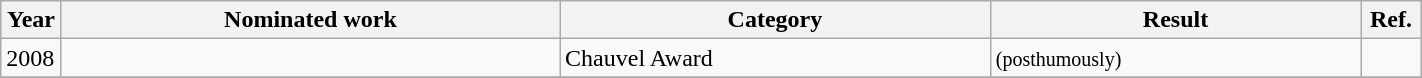<table class="wikitable sortable" width=75%>
<tr>
<th width = 33px>Year</th>
<th>Nominated work</th>
<th>Category</th>
<th>Result</th>
<th width = 33px>Ref.</th>
</tr>
<tr>
<td>2008</td>
<td></td>
<td>Chauvel Award</td>
<td> <small>(posthumously)</small></td>
<td></td>
</tr>
<tr>
</tr>
</table>
